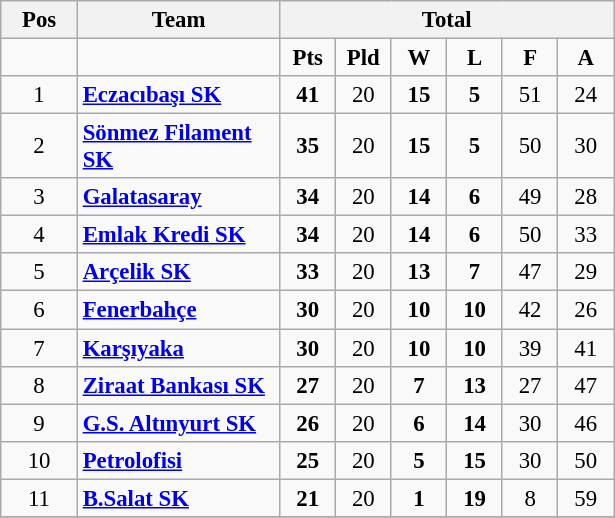<table class="wikitable" style="text-align: center; font-size:95%">
<tr>
<th width="44">Pos</th>
<th width="128">Team</th>
<th colspan=7>Total</th>
</tr>
<tr>
<td></td>
<td></td>
<td width="30"><strong>Pts</strong></td>
<td width="30"><strong>Pld</strong></td>
<td width="30"><strong>W</strong></td>
<td width="30"><strong>L</strong></td>
<td width="30"><strong>F</strong></td>
<td width="30"><strong>A</strong></td>
</tr>
<tr>
<td>1</td>
<td align="left"><strong><a href='#'>Eczacıbaşı SK</a></strong></td>
<td><strong>41</strong></td>
<td>20</td>
<td><strong>15</strong></td>
<td><strong>5</strong></td>
<td>51</td>
<td>24</td>
</tr>
<tr>
<td>2</td>
<td align="left"><strong><a href='#'>Sönmez Filament SK</a></strong></td>
<td><strong>35</strong></td>
<td>20</td>
<td><strong>15</strong></td>
<td><strong>5</strong></td>
<td>50</td>
<td>30</td>
</tr>
<tr>
<td>3</td>
<td align="left"><strong><a href='#'>Galatasaray</a></strong></td>
<td><strong>34</strong></td>
<td>20</td>
<td><strong>14</strong></td>
<td><strong>6</strong></td>
<td>49</td>
<td>28</td>
</tr>
<tr>
<td>4</td>
<td align="left"><strong><a href='#'>Emlak Kredi SK</a></strong></td>
<td><strong>34</strong></td>
<td>20</td>
<td><strong>14</strong></td>
<td><strong>6</strong></td>
<td>50</td>
<td>33</td>
</tr>
<tr>
<td>5</td>
<td align="left"><strong><a href='#'>Arçelik SK</a></strong></td>
<td><strong>33</strong></td>
<td>20</td>
<td><strong>13</strong></td>
<td><strong>7</strong></td>
<td>47</td>
<td>29</td>
</tr>
<tr>
<td>6</td>
<td align="left"><strong><a href='#'>Fenerbahçe</a></strong></td>
<td><strong>30</strong></td>
<td>20</td>
<td><strong>10</strong></td>
<td><strong>10</strong></td>
<td>42</td>
<td>26</td>
</tr>
<tr>
<td>7</td>
<td align="left"><strong><a href='#'>Karşıyaka</a></strong></td>
<td><strong>30</strong></td>
<td>20</td>
<td><strong>10</strong></td>
<td><strong>10</strong></td>
<td>39</td>
<td>41</td>
</tr>
<tr>
<td>8</td>
<td align="left"><strong><a href='#'>Ziraat Bankası SK</a></strong></td>
<td><strong>27</strong></td>
<td>20</td>
<td><strong>7</strong></td>
<td><strong>13</strong></td>
<td>27</td>
<td>47</td>
</tr>
<tr>
<td>9</td>
<td align="left"><strong><a href='#'>G.S. Altınyurt SK</a></strong></td>
<td><strong>26</strong></td>
<td>20</td>
<td><strong>6</strong></td>
<td><strong>14</strong></td>
<td>30</td>
<td>46</td>
</tr>
<tr>
<td>10</td>
<td align="left"><strong><a href='#'>Petrolofisi</a></strong></td>
<td><strong>25</strong></td>
<td>20</td>
<td><strong>5</strong></td>
<td><strong>15</strong></td>
<td>30</td>
<td>50</td>
</tr>
<tr>
<td>11</td>
<td align="left"><strong><a href='#'>B.Salat SK</a></strong></td>
<td><strong>21</strong></td>
<td>20</td>
<td><strong>1</strong></td>
<td><strong>19</strong></td>
<td>8</td>
<td>59</td>
</tr>
<tr>
</tr>
</table>
